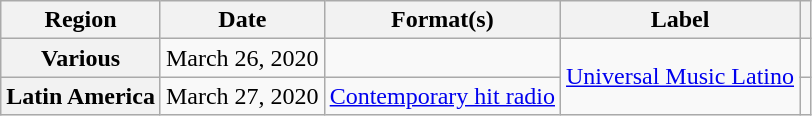<table class="wikitable plainrowheaders" border="1">
<tr>
<th scope="col">Region</th>
<th scope="col">Date</th>
<th scope="col">Format(s)</th>
<th scope="col">Label</th>
<th scope="col"></th>
</tr>
<tr>
<th scope="row">Various</th>
<td>March 26, 2020</td>
<td></td>
<td rowspan="2"><a href='#'>Universal Music Latino</a></td>
<td style="text-align:center;"></td>
</tr>
<tr>
<th scope="row">Latin America</th>
<td>March 27, 2020</td>
<td><a href='#'>Contemporary hit radio</a></td>
<td style="text-align:center;"></td>
</tr>
</table>
